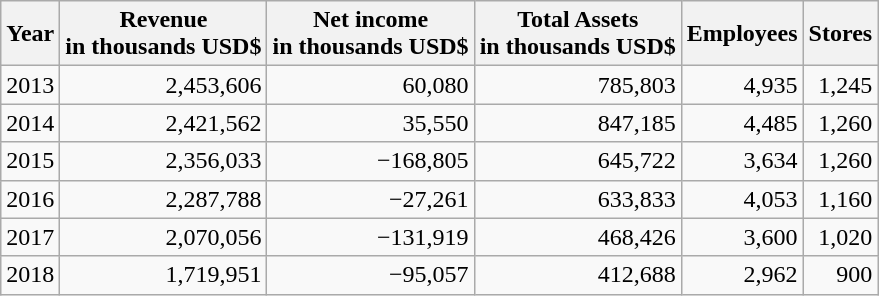<table class="wikitable float-left" style="text-align: right;">
<tr>
<th>Year</th>
<th>Revenue<br>in thousands USD$</th>
<th>Net income<br>in thousands USD$</th>
<th>Total Assets<br>in thousands USD$</th>
<th>Employees</th>
<th>Stores</th>
</tr>
<tr>
<td>2013</td>
<td>2,453,606</td>
<td>60,080</td>
<td>785,803</td>
<td>4,935</td>
<td>1,245</td>
</tr>
<tr>
<td>2014</td>
<td>2,421,562</td>
<td>35,550</td>
<td>847,185</td>
<td>4,485</td>
<td>1,260</td>
</tr>
<tr>
<td>2015</td>
<td>2,356,033</td>
<td>−168,805</td>
<td>645,722</td>
<td>3,634</td>
<td>1,260</td>
</tr>
<tr>
<td>2016</td>
<td>2,287,788</td>
<td>−27,261</td>
<td>633,833</td>
<td>4,053</td>
<td>1,160</td>
</tr>
<tr>
<td>2017</td>
<td>2,070,056</td>
<td>−131,919</td>
<td>468,426</td>
<td>3,600</td>
<td>1,020</td>
</tr>
<tr>
<td>2018</td>
<td>1,719,951</td>
<td>−95,057</td>
<td>412,688</td>
<td>2,962</td>
<td>900</td>
</tr>
</table>
